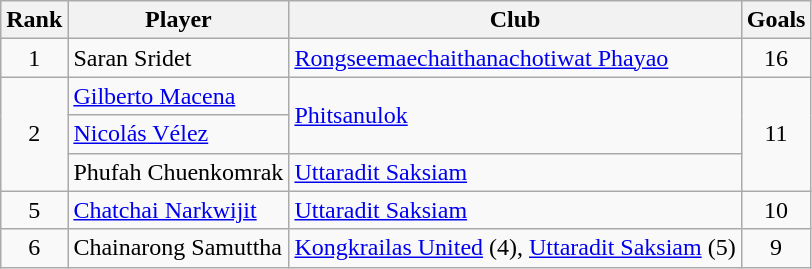<table class="wikitable" style="text-align:center">
<tr>
<th>Rank</th>
<th>Player</th>
<th>Club</th>
<th>Goals</th>
</tr>
<tr>
<td>1</td>
<td align="left"> Saran Sridet</td>
<td align="left"><a href='#'>Rongseemaechaithanachotiwat Phayao</a></td>
<td>16</td>
</tr>
<tr>
<td rowspan="3">2</td>
<td align="left"> <a href='#'>Gilberto Macena</a></td>
<td align="left"rowspan="2"><a href='#'>Phitsanulok</a></td>
<td rowspan="3">11</td>
</tr>
<tr>
<td align="left"> <a href='#'>Nicolás Vélez</a></td>
</tr>
<tr>
<td align="left"> Phufah Chuenkomrak</td>
<td align="left"><a href='#'>Uttaradit Saksiam</a></td>
</tr>
<tr>
<td>5</td>
<td align="left"> <a href='#'>Chatchai Narkwijit</a></td>
<td align="left"><a href='#'>Uttaradit Saksiam</a></td>
<td>10</td>
</tr>
<tr>
<td>6</td>
<td align="left"> Chainarong Samuttha</td>
<td align="left"><a href='#'>Kongkrailas United</a> (4), <a href='#'>Uttaradit Saksiam</a> (5)</td>
<td>9</td>
</tr>
</table>
